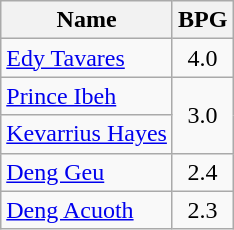<table class="wikitable">
<tr>
<th>Name</th>
<th>BPG</th>
</tr>
<tr>
<td> <a href='#'>Edy Tavares</a></td>
<td align=center>4.0</td>
</tr>
<tr>
<td> <a href='#'>Prince Ibeh</a></td>
<td align=center rowspan=2>3.0</td>
</tr>
<tr>
<td> <a href='#'>Kevarrius Hayes</a></td>
</tr>
<tr>
<td> <a href='#'>Deng Geu</a></td>
<td align=center>2.4</td>
</tr>
<tr>
<td> <a href='#'>Deng Acuoth</a></td>
<td align=center>2.3</td>
</tr>
</table>
